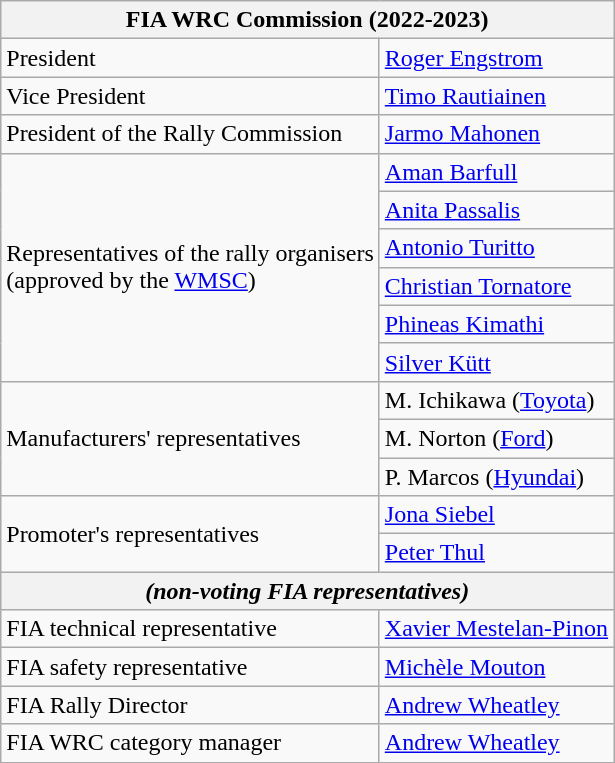<table class="wikitable">
<tr>
<th colspan="2">FIA WRC Commission (2022-2023)</th>
</tr>
<tr>
<td>President</td>
<td> <a href='#'>Roger Engstrom</a></td>
</tr>
<tr>
<td>Vice President</td>
<td> <a href='#'>Timo Rautiainen</a></td>
</tr>
<tr>
<td>President of the Rally Commission</td>
<td> <a href='#'>Jarmo Mahonen</a></td>
</tr>
<tr>
<td rowspan="6">Representatives of the rally organisers<br>(approved by the <a href='#'>WMSC</a>)</td>
<td> <a href='#'>Aman Barfull</a></td>
</tr>
<tr>
<td> <a href='#'>Anita Passalis</a></td>
</tr>
<tr>
<td> <a href='#'>Antonio Turitto</a></td>
</tr>
<tr>
<td> <a href='#'>Christian Tornatore</a></td>
</tr>
<tr>
<td> <a href='#'>Phineas Kimathi</a></td>
</tr>
<tr>
<td> <a href='#'>Silver Kütt</a></td>
</tr>
<tr>
<td rowspan="3">Manufacturers' representatives</td>
<td>M. Ichikawa (<a href='#'>Toyota</a>)</td>
</tr>
<tr>
<td>M. Norton (<a href='#'>Ford</a>)</td>
</tr>
<tr>
<td>P. Marcos (<a href='#'>Hyundai</a>)</td>
</tr>
<tr>
<td rowspan="2">Promoter's representatives</td>
<td> <a href='#'>Jona Siebel</a></td>
</tr>
<tr>
<td> <a href='#'>Peter Thul</a></td>
</tr>
<tr>
<th colspan="2"><em>(non-voting FIA representatives)</em></th>
</tr>
<tr>
<td>FIA technical representative</td>
<td> <a href='#'>Xavier Mestelan-Pinon</a></td>
</tr>
<tr>
<td>FIA safety representative</td>
<td> <a href='#'>Michèle Mouton</a></td>
</tr>
<tr>
<td>FIA Rally Director</td>
<td> <a href='#'>Andrew Wheatley</a></td>
</tr>
<tr>
<td>FIA WRC category manager</td>
<td> <a href='#'>Andrew Wheatley</a></td>
</tr>
</table>
